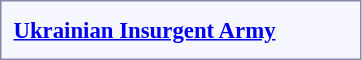<table style="border:1px solid #8888aa; background-color:#f7f8ff; padding:5px; font-size:95%; margin: 0px 12px 12px 0px;">
<tr style="text-align:center;">
<td rowspan=2><strong> <a href='#'>Ukrainian Insurgent Army</a></strong><br></td>
<td colspan=2 rowspan=2></td>
<td colspan=2></td>
<td colspan=2></td>
<td colspan=2></td>
<td colspan=2 rowspan=2></td>
<td colspan=2></td>
<td colspan=2></td>
<td colspan=2></td>
<td colspan=2></td>
<td colspan=3></td>
<td colspan=3></td>
<td colspan=12></td>
</tr>
<tr style="text-align:center;">
<td colspan=2><br></td>
<td colspan=2><br></td>
<td colspan=2><br></td>
<td colspan=2><br></td>
<td colspan=2><br></td>
<td colspan=2><br></td>
<td colspan=2><br></td>
<td colspan=3><br></td>
<td colspan=3><br></td>
<td colspan=12><br></td>
</tr>
</table>
